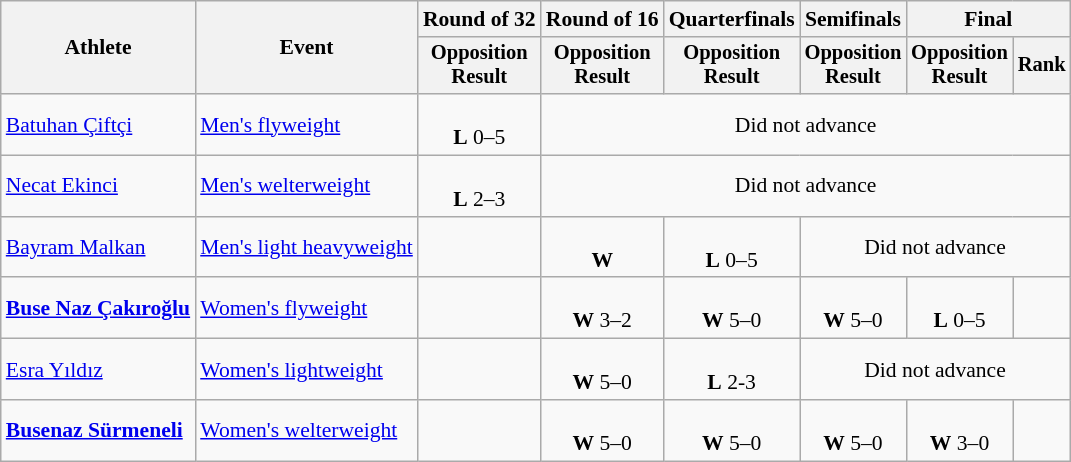<table class="wikitable" style="font-size:90%">
<tr>
<th rowspan="2">Athlete</th>
<th rowspan="2">Event</th>
<th>Round of 32</th>
<th>Round of 16</th>
<th>Quarterfinals</th>
<th>Semifinals</th>
<th colspan="2">Final</th>
</tr>
<tr style="font-size:95%">
<th>Opposition<br>Result</th>
<th>Opposition<br>Result</th>
<th>Opposition<br>Result</th>
<th>Opposition<br>Result</th>
<th>Opposition<br>Result</th>
<th>Rank</th>
</tr>
<tr align="center">
<td align="left"><a href='#'>Batuhan Çiftçi</a></td>
<td align="left"><a href='#'>Men's flyweight</a></td>
<td><br><strong>L</strong> 0–5</td>
<td colspan="5">Did not advance</td>
</tr>
<tr align="center">
<td align="left"><a href='#'>Necat Ekinci</a></td>
<td align="left"><a href='#'>Men's welterweight</a></td>
<td><br><strong>L</strong> 2–3</td>
<td colspan="5">Did not advance</td>
</tr>
<tr align="center">
<td align="left"><a href='#'>Bayram Malkan</a></td>
<td align="left"><a href='#'>Men's light heavyweight</a></td>
<td></td>
<td><br><strong>W</strong> </td>
<td><br><strong>L</strong> 0–5</td>
<td colspan="3">Did not advance</td>
</tr>
<tr align="center">
<td align="left"><strong><a href='#'>Buse Naz Çakıroğlu</a></strong></td>
<td align="left"><a href='#'>Women's flyweight</a></td>
<td></td>
<td><br><strong>W</strong> 3–2</td>
<td><br><strong>W</strong> 5–0</td>
<td><br><strong>W</strong> 5–0</td>
<td><br><strong>L</strong> 0–5</td>
<td></td>
</tr>
<tr align="center">
<td align="left"><a href='#'>Esra Yıldız</a></td>
<td align="left"><a href='#'>Women's lightweight</a></td>
<td></td>
<td><br><strong>W</strong> 5–0</td>
<td><br><strong>L</strong> 2-3</td>
<td colspan="3">Did not advance</td>
</tr>
<tr align="center">
<td align="left"><strong><a href='#'>Busenaz Sürmeneli</a></strong></td>
<td align="left"><a href='#'>Women's welterweight</a></td>
<td></td>
<td><br><strong>W</strong> 5–0</td>
<td><br><strong>W</strong> 5–0</td>
<td><br><strong>W</strong> 5–0</td>
<td><br><strong>W</strong> 3–0</td>
<td></td>
</tr>
</table>
